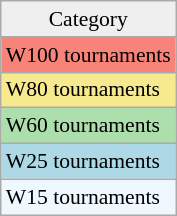<table class=wikitable style=font-size:90%;>
<tr align=center>
<td style="background:#efefef;">Category</td>
</tr>
<tr style="background:#f88379;">
<td>W100 tournaments</td>
</tr>
<tr style="background:#f7e98e;">
<td>W80 tournaments</td>
</tr>
<tr style="background:#addfad;">
<td>W60 tournaments</td>
</tr>
<tr style="background:lightblue;">
<td>W25 tournaments</td>
</tr>
<tr style="background:#f0f8ff;">
<td>W15 tournaments</td>
</tr>
</table>
